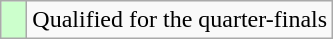<table class="wikitable">
<tr>
<td width=10px bgcolor="#ccffcc"></td>
<td>Qualified for the quarter-finals</td>
</tr>
</table>
